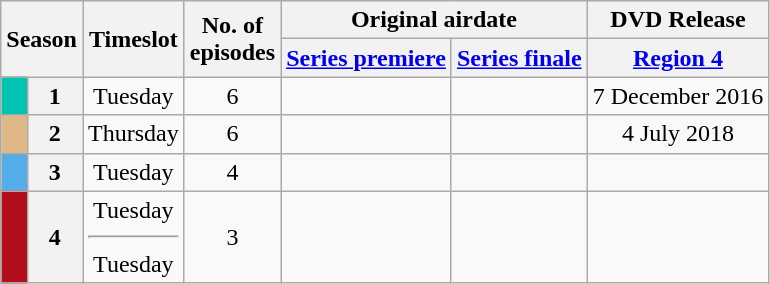<table class="wikitable" style="text-align:center;">
<tr>
<th rowspan="2" colspan="2">Season</th>
<th rowspan="2">Timeslot</th>
<th rowspan="2">No. of<br>episodes</th>
<th colspan="2">Original airdate</th>
<th>DVD Release</th>
</tr>
<tr>
<th><a href='#'>Series premiere</a></th>
<th><a href='#'>Series finale</a></th>
<th><a href='#'>Region 4</a></th>
</tr>
<tr>
<th style="background:#00C4B0; color:white;"></th>
<th>1</th>
<td>Tuesday </td>
<td>6</td>
<td></td>
<td></td>
<td>7 December 2016</td>
</tr>
<tr>
<th style="background:#DEB887; color:white;"></th>
<th>2</th>
<td>Thursday </td>
<td>6</td>
<td></td>
<td></td>
<td>4 July 2018</td>
</tr>
<tr>
<th style="background:#54ADE9; color:white;"></th>
<th>3</th>
<td>Tuesday </td>
<td>4</td>
<td></td>
<td></td>
<td></td>
</tr>
<tr>
<th style="background:#B30E1C; color:white;"></th>
<th>4</th>
<td>Tuesday  <hr> Tuesday </td>
<td>3</td>
<td></td>
<td></td>
<td></td>
</tr>
</table>
